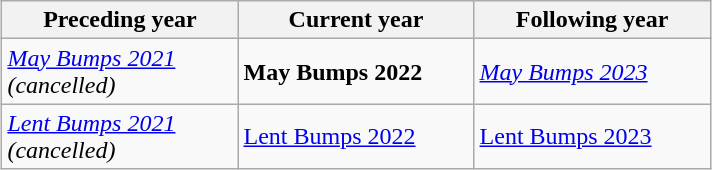<table class="wikitable" style="margin-left: auto; margin-right: auto; border: none;">
<tr>
<th width=150>Preceding year</th>
<th width=150>Current year</th>
<th width=150>Following year</th>
</tr>
<tr>
<td><em><a href='#'>May Bumps 2021</a> (cancelled)</em></td>
<td><strong>May Bumps 2022</strong></td>
<td><em><a href='#'>May Bumps 2023</a></em></td>
</tr>
<tr>
<td><em><a href='#'>Lent Bumps 2021</a> (cancelled)</em></td>
<td><a href='#'>Lent Bumps 2022</a></td>
<td><a href='#'>Lent Bumps 2023</a></td>
</tr>
<tr>
</tr>
</table>
